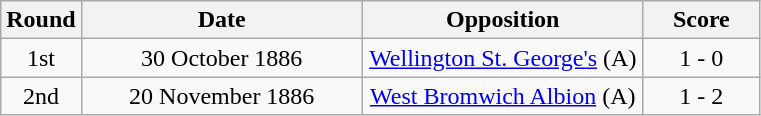<table class="wikitable plainrowheaders" style="text-align:center;margin:0">
<tr>
<th scope="col" style="width:25px">Round</th>
<th scope="col" style="width:180px">Date</th>
<th scope="col" style="width:180px">Opposition</th>
<th scope="col" style="width:70px">Score</th>
</tr>
<tr>
<td scope="row" style="text-align:center">1st</td>
<td>30 October 1886</td>
<td><a href='#'>Wellington St. George's</a> (A)</td>
<td>1 - 0</td>
</tr>
<tr>
<td>2nd</td>
<td>20 November 1886</td>
<td><a href='#'>West Bromwich Albion</a> (A)</td>
<td>1 - 2</td>
</tr>
</table>
